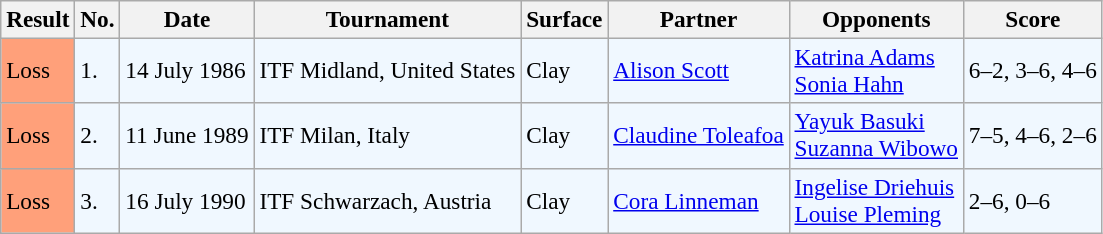<table class="sortable wikitable" style=font-size:97%>
<tr>
<th>Result</th>
<th>No.</th>
<th>Date</th>
<th>Tournament</th>
<th>Surface</th>
<th>Partner</th>
<th>Opponents</th>
<th class="unsortable">Score</th>
</tr>
<tr style="background:#f0f8ff;">
<td style="background:#ffa07a;">Loss</td>
<td>1.</td>
<td>14 July 1986</td>
<td>ITF Midland, United States</td>
<td>Clay</td>
<td> <a href='#'>Alison Scott</a></td>
<td> <a href='#'>Katrina Adams</a> <br>  <a href='#'>Sonia Hahn</a></td>
<td>6–2, 3–6, 4–6</td>
</tr>
<tr style="background:#f0f8ff;">
<td style="background:#ffa07a;">Loss</td>
<td>2.</td>
<td>11 June 1989</td>
<td>ITF Milan, Italy</td>
<td>Clay</td>
<td> <a href='#'>Claudine Toleafoa</a></td>
<td> <a href='#'>Yayuk Basuki</a> <br>  <a href='#'>Suzanna Wibowo</a></td>
<td>7–5, 4–6, 2–6</td>
</tr>
<tr style="background:#f0f8ff;">
<td style="background:#ffa07a;">Loss</td>
<td>3.</td>
<td>16 July 1990</td>
<td>ITF Schwarzach, Austria</td>
<td>Clay</td>
<td> <a href='#'>Cora Linneman</a></td>
<td> <a href='#'>Ingelise Driehuis</a> <br>  <a href='#'>Louise Pleming</a></td>
<td>2–6, 0–6</td>
</tr>
</table>
